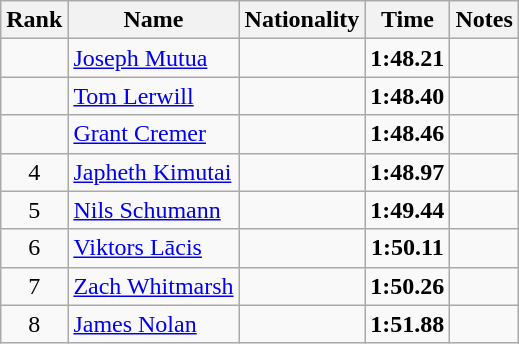<table class="wikitable sortable" style="text-align:center">
<tr>
<th>Rank</th>
<th>Name</th>
<th>Nationality</th>
<th>Time</th>
<th>Notes</th>
</tr>
<tr>
<td></td>
<td align=left><a href='#'>Joseph Mutua</a></td>
<td align=left></td>
<td><strong>1:48.21</strong></td>
<td></td>
</tr>
<tr>
<td></td>
<td align=left><a href='#'>Tom Lerwill</a></td>
<td align=left></td>
<td><strong>1:48.40</strong></td>
<td></td>
</tr>
<tr>
<td></td>
<td align=left><a href='#'>Grant Cremer</a></td>
<td align=left></td>
<td><strong>1:48.46</strong></td>
<td></td>
</tr>
<tr>
<td>4</td>
<td align=left><a href='#'>Japheth Kimutai</a></td>
<td align=left></td>
<td><strong>1:48.97</strong></td>
<td></td>
</tr>
<tr>
<td>5</td>
<td align=left><a href='#'>Nils Schumann</a></td>
<td align=left></td>
<td><strong>1:49.44</strong></td>
<td></td>
</tr>
<tr>
<td>6</td>
<td align=left><a href='#'>Viktors Lācis</a></td>
<td align=left></td>
<td><strong>1:50.11</strong></td>
<td></td>
</tr>
<tr>
<td>7</td>
<td align=left><a href='#'>Zach Whitmarsh</a></td>
<td align=left></td>
<td><strong>1:50.26</strong></td>
<td></td>
</tr>
<tr>
<td>8</td>
<td align=left><a href='#'>James Nolan</a></td>
<td align=left></td>
<td><strong>1:51.88</strong></td>
<td></td>
</tr>
</table>
